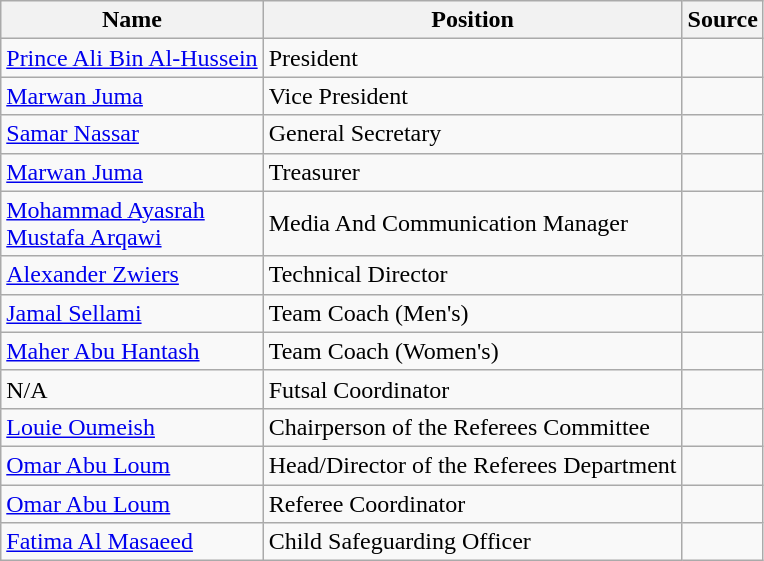<table class="wikitable">
<tr>
<th>Name</th>
<th>Position</th>
<th>Source</th>
</tr>
<tr>
<td> <a href='#'>Prince Ali Bin Al-Hussein</a></td>
<td>President</td>
<td></td>
</tr>
<tr>
<td> <a href='#'>Marwan Juma</a></td>
<td>Vice President</td>
<td></td>
</tr>
<tr>
<td> <a href='#'>Samar Nassar</a></td>
<td>General Secretary</td>
<td></td>
</tr>
<tr>
<td> <a href='#'>Marwan Juma</a></td>
<td>Treasurer</td>
<td></td>
</tr>
<tr>
<td> <a href='#'>Mohammad Ayasrah</a><br> <a href='#'>Mustafa Arqawi</a></td>
<td>Media And Communication Manager</td>
<td></td>
</tr>
<tr>
<td> <a href='#'>Alexander Zwiers</a></td>
<td>Technical Director</td>
<td></td>
</tr>
<tr>
<td> <a href='#'>Jamal Sellami</a></td>
<td>Team Coach (Men's)</td>
<td></td>
</tr>
<tr>
<td> <a href='#'>Maher Abu Hantash</a></td>
<td>Team Coach (Women's)</td>
<td></td>
</tr>
<tr>
<td>N/A</td>
<td>Futsal Coordinator</td>
<td></td>
</tr>
<tr>
<td> <a href='#'>Louie Oumeish</a></td>
<td>Chairperson of the Referees Committee</td>
<td></td>
</tr>
<tr>
<td> <a href='#'>Omar Abu Loum</a></td>
<td>Head/Director of the Referees Department</td>
<td></td>
</tr>
<tr>
<td> <a href='#'>Omar Abu Loum</a></td>
<td>Referee Coordinator</td>
<td></td>
</tr>
<tr>
<td> <a href='#'>Fatima Al Masaeed</a></td>
<td>Child Safeguarding Officer</td>
<td></td>
</tr>
</table>
